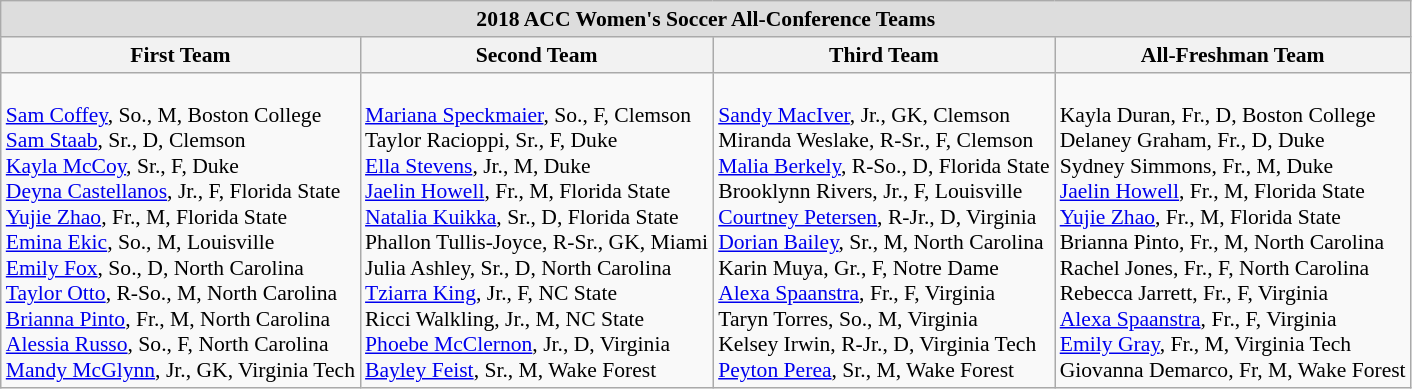<table class="wikitable" style="white-space:nowrap; font-size:90%;">
<tr>
<td colspan="7" style="text-align:center; background:#ddd;"><strong>2018 ACC Women's Soccer All-Conference Teams</strong></td>
</tr>
<tr>
<th>First Team</th>
<th>Second Team</th>
<th>Third Team</th>
<th>All-Freshman Team</th>
</tr>
<tr>
<td><br><a href='#'>Sam Coffey</a>, So., M, Boston College<br>
<a href='#'>Sam Staab</a>, Sr., D, Clemson<br>
<a href='#'>Kayla McCoy</a>, Sr., F, Duke<br>
<a href='#'>Deyna Castellanos</a>, Jr., F, Florida State<br>
<a href='#'>Yujie Zhao</a>, Fr., M, Florida State<br>
<a href='#'>Emina Ekic</a>, So., M, Louisville<br>
<a href='#'>Emily Fox</a>, So., D, North Carolina<br>
<a href='#'>Taylor Otto</a>, R-So., M, North Carolina<br>
<a href='#'>Brianna Pinto</a>, Fr., M, North Carolina<br>
<a href='#'>Alessia Russo</a>, So., F, North Carolina<br>
<a href='#'>Mandy McGlynn</a>, Jr., GK, Virginia Tech</td>
<td><br><a href='#'>Mariana Speckmaier</a>, So., F, Clemson<br>
Taylor Racioppi, Sr., F, Duke<br>
<a href='#'>Ella Stevens</a>, Jr., M, Duke<br>
<a href='#'>Jaelin Howell</a>, Fr., M, Florida State<br>
<a href='#'>Natalia Kuikka</a>, Sr., D, Florida State<br>
Phallon Tullis-Joyce, R-Sr., GK, Miami<br>
Julia Ashley, Sr., D, North Carolina<br>
<a href='#'>Tziarra King</a>, Jr., F, NC State<br>
Ricci Walkling, Jr., M, NC State<br>
<a href='#'>Phoebe McClernon</a>, Jr., D, Virginia<br>
<a href='#'>Bayley Feist</a>, Sr., M, Wake Forest</td>
<td><br><a href='#'>Sandy MacIver</a>, Jr., GK, Clemson<br>
Miranda Weslake, R-Sr., F, Clemson<br>
<a href='#'>Malia Berkely</a>, R-So., D, Florida State<br>
Brooklynn Rivers, Jr., F, Louisville<br>
<a href='#'>Courtney Petersen</a>, R-Jr., D, Virginia<br>
<a href='#'>Dorian Bailey</a>, Sr., M, North Carolina<br>
Karin Muya, Gr., F, Notre Dame<br>
<a href='#'>Alexa Spaanstra</a>, Fr., F, Virginia<br>
Taryn Torres, So., M, Virginia<br>
Kelsey Irwin, R-Jr., D, Virginia Tech<br>
<a href='#'>Peyton Perea</a>, Sr., M, Wake Forest</td>
<td><br>Kayla Duran, Fr., D, Boston College<br>
Delaney Graham, Fr., D, Duke<br>
Sydney Simmons, Fr., M, Duke<br>
<a href='#'>Jaelin Howell</a>, Fr., M, Florida State<br>
<a href='#'>Yujie Zhao</a>, Fr., M, Florida State<br>
Brianna Pinto, Fr., M, North Carolina<br>
Rachel Jones, Fr., F, North Carolina<br>
Rebecca Jarrett, Fr., F, Virginia<br>
<a href='#'>Alexa Spaanstra</a>, Fr., F, Virginia<br>
<a href='#'>Emily Gray</a>, Fr., M, Virginia Tech<br>
Giovanna Demarco, Fr, M, Wake Forest</td>
</tr>
</table>
